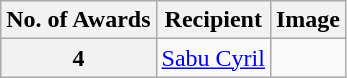<table class="wikitable">
<tr>
<th>No. of Awards</th>
<th>Recipient</th>
<th>Image</th>
</tr>
<tr>
<th>4</th>
<td><a href='#'>Sabu Cyril</a></td>
<td></td>
</tr>
</table>
